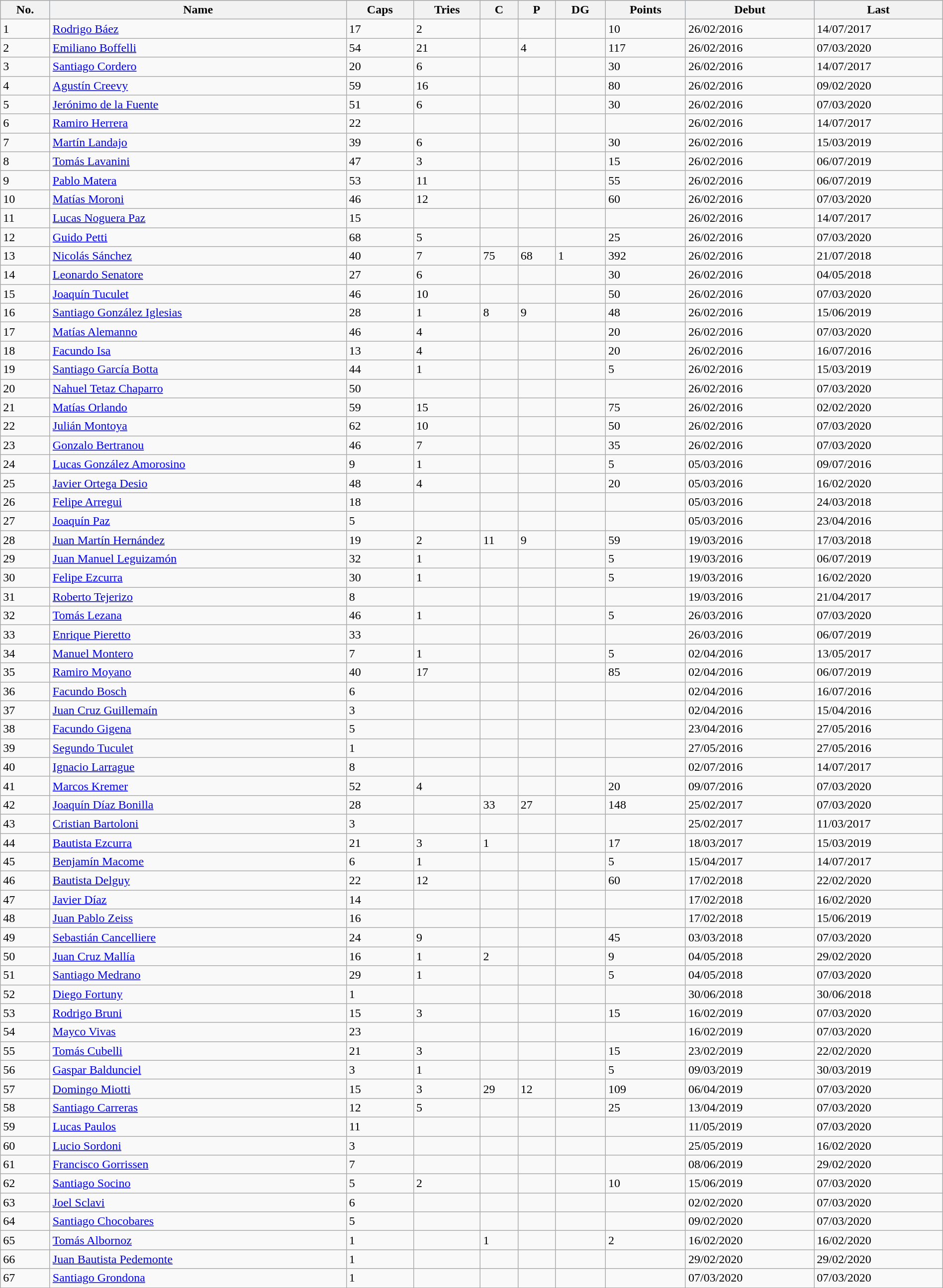<table class="wikitable sortable" style="width:100%;">
<tr style="background:#87cefa;">
<th>No.</th>
<th>Name</th>
<th>Caps</th>
<th>Tries</th>
<th>C</th>
<th>P</th>
<th>DG</th>
<th>Points</th>
<th>Debut</th>
<th>Last</th>
</tr>
<tr>
<td>1</td>
<td><a href='#'>Rodrigo Báez</a></td>
<td>17</td>
<td>2</td>
<td></td>
<td></td>
<td></td>
<td>10</td>
<td>26/02/2016</td>
<td>14/07/2017</td>
</tr>
<tr>
<td>2</td>
<td><a href='#'>Emiliano Boffelli</a></td>
<td>54</td>
<td>21</td>
<td></td>
<td>4</td>
<td></td>
<td>117</td>
<td>26/02/2016</td>
<td>07/03/2020</td>
</tr>
<tr>
<td>3</td>
<td><a href='#'>Santiago Cordero</a></td>
<td>20</td>
<td>6</td>
<td></td>
<td></td>
<td></td>
<td>30</td>
<td>26/02/2016</td>
<td>14/07/2017</td>
</tr>
<tr>
<td>4</td>
<td><a href='#'>Agustín Creevy</a></td>
<td>59</td>
<td>16</td>
<td></td>
<td></td>
<td></td>
<td>80</td>
<td>26/02/2016</td>
<td>09/02/2020</td>
</tr>
<tr>
<td>5</td>
<td><a href='#'>Jerónimo de la Fuente</a></td>
<td>51</td>
<td>6</td>
<td></td>
<td></td>
<td></td>
<td>30</td>
<td>26/02/2016</td>
<td>07/03/2020</td>
</tr>
<tr>
<td>6</td>
<td><a href='#'>Ramiro Herrera</a></td>
<td>22</td>
<td></td>
<td></td>
<td></td>
<td></td>
<td></td>
<td>26/02/2016</td>
<td>14/07/2017</td>
</tr>
<tr>
<td>7</td>
<td><a href='#'>Martín Landajo</a></td>
<td>39</td>
<td>6</td>
<td></td>
<td></td>
<td></td>
<td>30</td>
<td>26/02/2016</td>
<td>15/03/2019</td>
</tr>
<tr>
<td>8</td>
<td><a href='#'>Tomás Lavanini</a></td>
<td>47</td>
<td>3</td>
<td></td>
<td></td>
<td></td>
<td>15</td>
<td>26/02/2016</td>
<td>06/07/2019</td>
</tr>
<tr>
<td>9</td>
<td><a href='#'>Pablo Matera</a></td>
<td>53</td>
<td>11</td>
<td></td>
<td></td>
<td></td>
<td>55</td>
<td>26/02/2016</td>
<td>06/07/2019</td>
</tr>
<tr>
<td>10</td>
<td><a href='#'>Matías Moroni</a></td>
<td>46</td>
<td>12</td>
<td></td>
<td></td>
<td></td>
<td>60</td>
<td>26/02/2016</td>
<td>07/03/2020</td>
</tr>
<tr>
<td>11</td>
<td><a href='#'>Lucas Noguera Paz</a></td>
<td>15</td>
<td></td>
<td></td>
<td></td>
<td></td>
<td></td>
<td>26/02/2016</td>
<td>14/07/2017</td>
</tr>
<tr>
<td>12</td>
<td><a href='#'>Guido Petti</a></td>
<td>68</td>
<td>5</td>
<td></td>
<td></td>
<td></td>
<td>25</td>
<td>26/02/2016</td>
<td>07/03/2020</td>
</tr>
<tr>
<td>13</td>
<td><a href='#'>Nicolás Sánchez</a></td>
<td>40</td>
<td>7</td>
<td>75</td>
<td>68</td>
<td>1</td>
<td>392</td>
<td>26/02/2016</td>
<td>21/07/2018</td>
</tr>
<tr>
<td>14</td>
<td><a href='#'>Leonardo Senatore</a></td>
<td>27</td>
<td>6</td>
<td></td>
<td></td>
<td></td>
<td>30</td>
<td>26/02/2016</td>
<td>04/05/2018</td>
</tr>
<tr>
<td>15</td>
<td><a href='#'>Joaquín Tuculet</a></td>
<td>46</td>
<td>10</td>
<td></td>
<td></td>
<td></td>
<td>50</td>
<td>26/02/2016</td>
<td>07/03/2020</td>
</tr>
<tr>
<td>16</td>
<td><a href='#'>Santiago González Iglesias</a></td>
<td>28</td>
<td>1</td>
<td>8</td>
<td>9</td>
<td></td>
<td>48</td>
<td>26/02/2016</td>
<td>15/06/2019</td>
</tr>
<tr>
<td>17</td>
<td><a href='#'>Matías Alemanno</a></td>
<td>46</td>
<td>4</td>
<td></td>
<td></td>
<td></td>
<td>20</td>
<td>26/02/2016</td>
<td>07/03/2020</td>
</tr>
<tr>
<td>18</td>
<td><a href='#'>Facundo Isa</a></td>
<td>13</td>
<td>4</td>
<td></td>
<td></td>
<td></td>
<td>20</td>
<td>26/02/2016</td>
<td>16/07/2016</td>
</tr>
<tr>
<td>19</td>
<td><a href='#'>Santiago García Botta</a></td>
<td>44</td>
<td>1</td>
<td></td>
<td></td>
<td></td>
<td>5</td>
<td>26/02/2016</td>
<td>15/03/2019</td>
</tr>
<tr>
<td>20</td>
<td><a href='#'>Nahuel Tetaz Chaparro</a></td>
<td>50</td>
<td></td>
<td></td>
<td></td>
<td></td>
<td></td>
<td>26/02/2016</td>
<td>07/03/2020</td>
</tr>
<tr>
<td>21</td>
<td><a href='#'>Matías Orlando</a></td>
<td>59</td>
<td>15</td>
<td></td>
<td></td>
<td></td>
<td>75</td>
<td>26/02/2016</td>
<td>02/02/2020</td>
</tr>
<tr>
<td>22</td>
<td><a href='#'>Julián Montoya</a></td>
<td>62</td>
<td>10</td>
<td></td>
<td></td>
<td></td>
<td>50</td>
<td>26/02/2016</td>
<td>07/03/2020</td>
</tr>
<tr>
<td>23</td>
<td><a href='#'>Gonzalo Bertranou</a></td>
<td>46</td>
<td>7</td>
<td></td>
<td></td>
<td></td>
<td>35</td>
<td>26/02/2016</td>
<td>07/03/2020</td>
</tr>
<tr>
<td>24</td>
<td><a href='#'>Lucas González Amorosino</a></td>
<td>9</td>
<td>1</td>
<td></td>
<td></td>
<td></td>
<td>5</td>
<td>05/03/2016</td>
<td>09/07/2016</td>
</tr>
<tr>
<td>25</td>
<td><a href='#'>Javier Ortega Desio</a></td>
<td>48</td>
<td>4</td>
<td></td>
<td></td>
<td></td>
<td>20</td>
<td>05/03/2016</td>
<td>16/02/2020</td>
</tr>
<tr>
<td>26</td>
<td><a href='#'>Felipe Arregui</a></td>
<td>18</td>
<td></td>
<td></td>
<td></td>
<td></td>
<td></td>
<td>05/03/2016</td>
<td>24/03/2018</td>
</tr>
<tr>
<td>27</td>
<td><a href='#'>Joaquín Paz</a></td>
<td>5</td>
<td></td>
<td></td>
<td></td>
<td></td>
<td></td>
<td>05/03/2016</td>
<td>23/04/2016</td>
</tr>
<tr>
<td>28</td>
<td><a href='#'>Juan Martín Hernández</a></td>
<td>19</td>
<td>2</td>
<td>11</td>
<td>9</td>
<td></td>
<td>59</td>
<td>19/03/2016</td>
<td>17/03/2018</td>
</tr>
<tr>
<td>29</td>
<td><a href='#'>Juan Manuel Leguizamón</a></td>
<td>32</td>
<td>1</td>
<td></td>
<td></td>
<td></td>
<td>5</td>
<td>19/03/2016</td>
<td>06/07/2019</td>
</tr>
<tr>
<td>30</td>
<td><a href='#'>Felipe Ezcurra</a></td>
<td>30</td>
<td>1</td>
<td></td>
<td></td>
<td></td>
<td>5</td>
<td>19/03/2016</td>
<td>16/02/2020</td>
</tr>
<tr>
<td>31</td>
<td><a href='#'>Roberto Tejerizo</a></td>
<td>8</td>
<td></td>
<td></td>
<td></td>
<td></td>
<td></td>
<td>19/03/2016</td>
<td>21/04/2017</td>
</tr>
<tr>
<td>32</td>
<td><a href='#'>Tomás Lezana</a></td>
<td>46</td>
<td>1</td>
<td></td>
<td></td>
<td></td>
<td>5</td>
<td>26/03/2016</td>
<td>07/03/2020</td>
</tr>
<tr>
<td>33</td>
<td><a href='#'>Enrique Pieretto</a></td>
<td>33</td>
<td></td>
<td></td>
<td></td>
<td></td>
<td></td>
<td>26/03/2016</td>
<td>06/07/2019</td>
</tr>
<tr>
<td>34</td>
<td><a href='#'>Manuel Montero</a></td>
<td>7</td>
<td>1</td>
<td></td>
<td></td>
<td></td>
<td>5</td>
<td>02/04/2016</td>
<td>13/05/2017</td>
</tr>
<tr>
<td>35</td>
<td><a href='#'>Ramiro Moyano</a></td>
<td>40</td>
<td>17</td>
<td></td>
<td></td>
<td></td>
<td>85</td>
<td>02/04/2016</td>
<td>06/07/2019</td>
</tr>
<tr>
<td>36</td>
<td><a href='#'>Facundo Bosch</a></td>
<td>6</td>
<td></td>
<td></td>
<td></td>
<td></td>
<td></td>
<td>02/04/2016</td>
<td>16/07/2016</td>
</tr>
<tr>
<td>37</td>
<td><a href='#'>Juan Cruz Guillemaín</a></td>
<td>3</td>
<td></td>
<td></td>
<td></td>
<td></td>
<td></td>
<td>02/04/2016</td>
<td>15/04/2016</td>
</tr>
<tr>
<td>38</td>
<td><a href='#'>Facundo Gigena</a></td>
<td>5</td>
<td></td>
<td></td>
<td></td>
<td></td>
<td></td>
<td>23/04/2016</td>
<td>27/05/2016</td>
</tr>
<tr>
<td>39</td>
<td><a href='#'>Segundo Tuculet</a></td>
<td>1</td>
<td></td>
<td></td>
<td></td>
<td></td>
<td></td>
<td>27/05/2016</td>
<td>27/05/2016</td>
</tr>
<tr>
<td>40</td>
<td><a href='#'>Ignacio Larrague</a></td>
<td>8</td>
<td></td>
<td></td>
<td></td>
<td></td>
<td></td>
<td>02/07/2016</td>
<td>14/07/2017</td>
</tr>
<tr>
<td>41</td>
<td><a href='#'>Marcos Kremer</a></td>
<td>52</td>
<td>4</td>
<td></td>
<td></td>
<td></td>
<td>20</td>
<td>09/07/2016</td>
<td>07/03/2020</td>
</tr>
<tr>
<td>42</td>
<td><a href='#'>Joaquín Díaz Bonilla</a></td>
<td>28</td>
<td></td>
<td>33</td>
<td>27</td>
<td></td>
<td>148</td>
<td>25/02/2017</td>
<td>07/03/2020</td>
</tr>
<tr>
<td>43</td>
<td><a href='#'>Cristian Bartoloni</a></td>
<td>3</td>
<td></td>
<td></td>
<td></td>
<td></td>
<td></td>
<td>25/02/2017</td>
<td>11/03/2017</td>
</tr>
<tr>
<td>44</td>
<td><a href='#'>Bautista Ezcurra</a></td>
<td>21</td>
<td>3</td>
<td>1</td>
<td></td>
<td></td>
<td>17</td>
<td>18/03/2017</td>
<td>15/03/2019</td>
</tr>
<tr>
<td>45</td>
<td><a href='#'>Benjamín Macome</a></td>
<td>6</td>
<td>1</td>
<td></td>
<td></td>
<td></td>
<td>5</td>
<td>15/04/2017</td>
<td>14/07/2017</td>
</tr>
<tr>
<td>46</td>
<td><a href='#'>Bautista Delguy</a></td>
<td>22</td>
<td>12</td>
<td></td>
<td></td>
<td></td>
<td>60</td>
<td>17/02/2018</td>
<td>22/02/2020</td>
</tr>
<tr>
<td>47</td>
<td><a href='#'>Javier Díaz</a></td>
<td>14</td>
<td></td>
<td></td>
<td></td>
<td></td>
<td></td>
<td>17/02/2018</td>
<td>16/02/2020</td>
</tr>
<tr>
<td>48</td>
<td><a href='#'>Juan Pablo Zeiss</a></td>
<td>16</td>
<td></td>
<td></td>
<td></td>
<td></td>
<td></td>
<td>17/02/2018</td>
<td>15/06/2019</td>
</tr>
<tr>
<td>49</td>
<td><a href='#'>Sebastián Cancelliere</a></td>
<td>24</td>
<td>9</td>
<td></td>
<td></td>
<td></td>
<td>45</td>
<td>03/03/2018</td>
<td>07/03/2020</td>
</tr>
<tr>
<td>50</td>
<td><a href='#'>Juan Cruz Mallía</a></td>
<td>16</td>
<td>1</td>
<td>2</td>
<td></td>
<td></td>
<td>9</td>
<td>04/05/2018</td>
<td>29/02/2020</td>
</tr>
<tr>
<td>51</td>
<td><a href='#'>Santiago Medrano</a></td>
<td>29</td>
<td>1</td>
<td></td>
<td></td>
<td></td>
<td>5</td>
<td>04/05/2018</td>
<td>07/03/2020</td>
</tr>
<tr>
<td>52</td>
<td><a href='#'>Diego Fortuny</a></td>
<td>1</td>
<td></td>
<td></td>
<td></td>
<td></td>
<td></td>
<td>30/06/2018</td>
<td>30/06/2018</td>
</tr>
<tr>
<td>53</td>
<td><a href='#'>Rodrigo Bruni</a></td>
<td>15</td>
<td>3</td>
<td></td>
<td></td>
<td></td>
<td>15</td>
<td>16/02/2019</td>
<td>07/03/2020</td>
</tr>
<tr>
<td>54</td>
<td><a href='#'>Mayco Vivas</a></td>
<td>23</td>
<td></td>
<td></td>
<td></td>
<td></td>
<td></td>
<td>16/02/2019</td>
<td>07/03/2020</td>
</tr>
<tr>
<td>55</td>
<td><a href='#'>Tomás Cubelli</a></td>
<td>21</td>
<td>3</td>
<td></td>
<td></td>
<td></td>
<td>15</td>
<td>23/02/2019</td>
<td>22/02/2020</td>
</tr>
<tr>
<td>56</td>
<td><a href='#'>Gaspar Baldunciel</a></td>
<td>3</td>
<td>1</td>
<td></td>
<td></td>
<td></td>
<td>5</td>
<td>09/03/2019</td>
<td>30/03/2019</td>
</tr>
<tr>
<td>57</td>
<td><a href='#'>Domingo Miotti</a></td>
<td>15</td>
<td>3</td>
<td>29</td>
<td>12</td>
<td></td>
<td>109</td>
<td>06/04/2019</td>
<td>07/03/2020</td>
</tr>
<tr>
<td>58</td>
<td><a href='#'>Santiago Carreras</a></td>
<td>12</td>
<td>5</td>
<td></td>
<td></td>
<td></td>
<td>25</td>
<td>13/04/2019</td>
<td>07/03/2020</td>
</tr>
<tr>
<td>59</td>
<td><a href='#'>Lucas Paulos</a></td>
<td>11</td>
<td></td>
<td></td>
<td></td>
<td></td>
<td></td>
<td>11/05/2019</td>
<td>07/03/2020</td>
</tr>
<tr>
<td>60</td>
<td><a href='#'>Lucio Sordoni</a></td>
<td>3</td>
<td></td>
<td></td>
<td></td>
<td></td>
<td></td>
<td>25/05/2019</td>
<td>16/02/2020</td>
</tr>
<tr>
<td>61</td>
<td><a href='#'>Francisco Gorrissen</a></td>
<td>7</td>
<td></td>
<td></td>
<td></td>
<td></td>
<td></td>
<td>08/06/2019</td>
<td>29/02/2020</td>
</tr>
<tr>
<td>62</td>
<td><a href='#'>Santiago Socino</a></td>
<td>5</td>
<td>2</td>
<td></td>
<td></td>
<td></td>
<td>10</td>
<td>15/06/2019</td>
<td>07/03/2020</td>
</tr>
<tr>
<td>63</td>
<td><a href='#'>Joel Sclavi</a></td>
<td>6</td>
<td></td>
<td></td>
<td></td>
<td></td>
<td></td>
<td>02/02/2020</td>
<td>07/03/2020</td>
</tr>
<tr>
<td>64</td>
<td><a href='#'>Santiago Chocobares</a></td>
<td>5</td>
<td></td>
<td></td>
<td></td>
<td></td>
<td></td>
<td>09/02/2020</td>
<td>07/03/2020</td>
</tr>
<tr>
<td>65</td>
<td><a href='#'>Tomás Albornoz</a></td>
<td>1</td>
<td></td>
<td>1</td>
<td></td>
<td></td>
<td>2</td>
<td>16/02/2020</td>
<td>16/02/2020</td>
</tr>
<tr>
<td>66</td>
<td><a href='#'>Juan Bautista Pedemonte</a></td>
<td>1</td>
<td></td>
<td></td>
<td></td>
<td></td>
<td></td>
<td>29/02/2020</td>
<td>29/02/2020</td>
</tr>
<tr>
<td>67</td>
<td><a href='#'>Santiago Grondona</a></td>
<td>1</td>
<td></td>
<td></td>
<td></td>
<td></td>
<td></td>
<td>07/03/2020</td>
<td>07/03/2020</td>
</tr>
</table>
